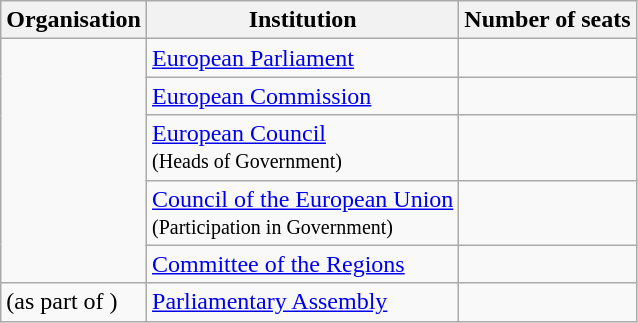<table class="wikitable">
<tr>
<th>Organisation</th>
<th>Institution</th>
<th>Number of seats</th>
</tr>
<tr>
<td rowspan=5></td>
<td><a href='#'>European Parliament</a></td>
<td></td>
</tr>
<tr>
<td><a href='#'>European Commission</a></td>
<td></td>
</tr>
<tr>
<td><a href='#'>European Council</a><br><small>(Heads of Government)</small></td>
<td></td>
</tr>
<tr>
<td><a href='#'>Council of the European Union</a><br><small>(Participation in Government)</small></td>
<td></td>
</tr>
<tr>
<td><a href='#'>Committee of the Regions</a></td>
<td></td>
</tr>
<tr>
<td> (as part of )</td>
<td><a href='#'>Parliamentary Assembly</a></td>
<td> </td>
</tr>
</table>
